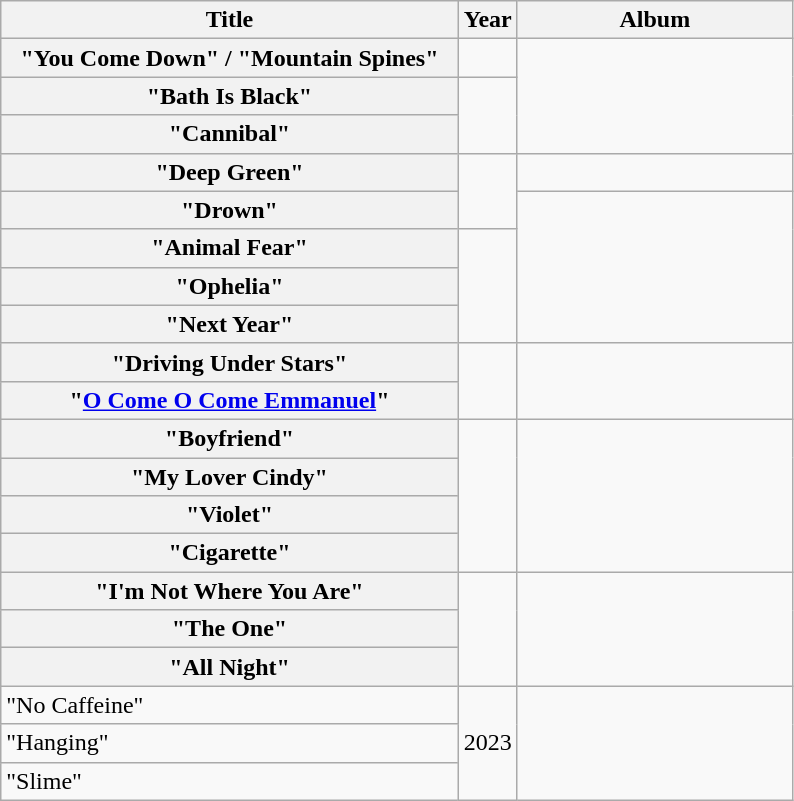<table class="wikitable plainrowheaders">
<tr>
<th scope="col" style="width:18.6em;">Title</th>
<th scope="col" style="width:2em;">Year</th>
<th scope="col" style="width:11em;">Album</th>
</tr>
<tr>
<th scope="row">"You Come Down" / "Mountain Spines"</th>
<td></td>
<td rowspan="3"></td>
</tr>
<tr>
<th scope="row">"Bath Is Black"</th>
<td rowspan="2"></td>
</tr>
<tr>
<th scope="row">"Cannibal"</th>
</tr>
<tr>
<th scope="row">"Deep Green"</th>
<td rowspan="2"></td>
<td></td>
</tr>
<tr>
<th scope="row">"Drown"</th>
<td rowspan="4"></td>
</tr>
<tr>
<th scope="row">"Animal Fear"</th>
<td rowspan="3"></td>
</tr>
<tr>
<th scope="row">"Ophelia"</th>
</tr>
<tr>
<th scope="row">"Next Year"</th>
</tr>
<tr>
<th scope="row">"Driving Under Stars"</th>
<td rowspan="2"></td>
<td rowspan="2"></td>
</tr>
<tr>
<th scope="row">"<a href='#'>O Come O Come Emmanuel</a>"</th>
</tr>
<tr>
<th scope="row">"Boyfriend"</th>
<td rowspan="4"></td>
<td rowspan="4"></td>
</tr>
<tr>
<th scope="row">"My Lover Cindy"</th>
</tr>
<tr>
<th scope="row">"Violet"</th>
</tr>
<tr>
<th scope="row">"Cigarette"</th>
</tr>
<tr>
<th scope="row">"I'm Not Where You Are"</th>
<td rowspan="3"></td>
<td rowspan="3"></td>
</tr>
<tr>
<th scope="row">"The One"</th>
</tr>
<tr>
<th scope="row">"All Night"</th>
</tr>
<tr>
<td>"No Caffeine"</td>
<td rowspan="3">2023</td>
<td rowspan="3"></td>
</tr>
<tr>
<td>"Hanging"</td>
</tr>
<tr>
<td>"Slime"</td>
</tr>
</table>
